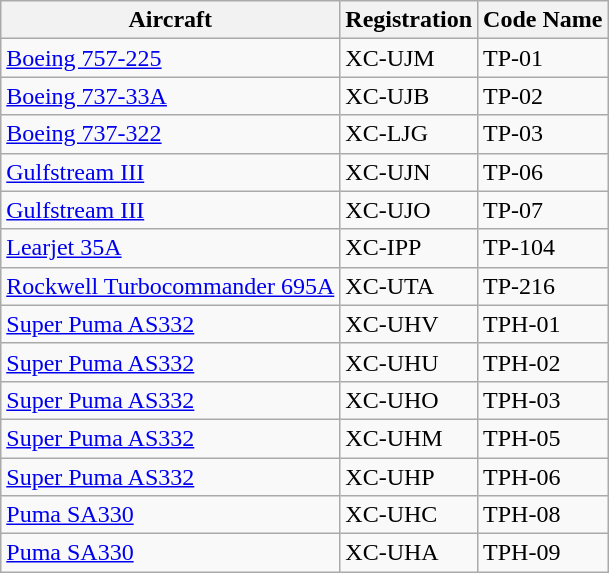<table class="wikitable">
<tr>
<th>Aircraft</th>
<th>Registration</th>
<th>Code Name</th>
</tr>
<tr>
<td><a href='#'>Boeing 757-225</a></td>
<td>XC-UJM</td>
<td>TP-01</td>
</tr>
<tr>
<td><a href='#'>Boeing 737-33A</a></td>
<td>XC-UJB</td>
<td>TP-02</td>
</tr>
<tr>
<td><a href='#'>Boeing 737-322</a></td>
<td>XC-LJG</td>
<td>TP-03</td>
</tr>
<tr>
<td><a href='#'>Gulfstream III</a></td>
<td>XC-UJN</td>
<td>TP-06</td>
</tr>
<tr>
<td><a href='#'>Gulfstream III</a></td>
<td>XC-UJO</td>
<td>TP-07</td>
</tr>
<tr>
<td><a href='#'>Learjet 35A</a></td>
<td>XC-IPP</td>
<td>TP-104</td>
</tr>
<tr>
<td><a href='#'>Rockwell Turbocommander 695A</a></td>
<td>XC-UTA</td>
<td>TP-216</td>
</tr>
<tr>
<td><a href='#'>Super Puma AS332</a></td>
<td>XC-UHV</td>
<td>TPH-01</td>
</tr>
<tr>
<td><a href='#'>Super Puma AS332</a></td>
<td>XC-UHU</td>
<td>TPH-02</td>
</tr>
<tr>
<td><a href='#'>Super Puma AS332</a></td>
<td>XC-UHO</td>
<td>TPH-03</td>
</tr>
<tr>
<td><a href='#'>Super Puma AS332</a></td>
<td>XC-UHM</td>
<td>TPH-05</td>
</tr>
<tr>
<td><a href='#'>Super Puma AS332</a></td>
<td>XC-UHP</td>
<td>TPH-06</td>
</tr>
<tr>
<td><a href='#'>Puma SA330</a></td>
<td>XC-UHC</td>
<td>TPH-08</td>
</tr>
<tr>
<td><a href='#'>Puma SA330</a></td>
<td>XC-UHA</td>
<td>TPH-09</td>
</tr>
</table>
